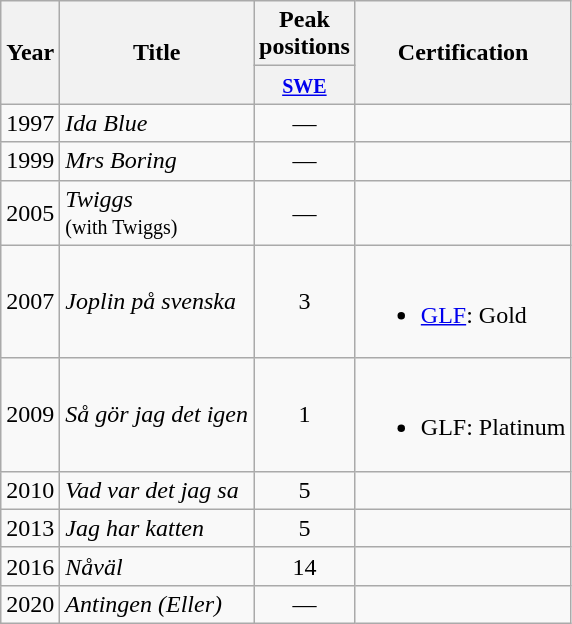<table class="wikitable">
<tr>
<th align="center" rowspan="2">Year</th>
<th align="center" rowspan="2">Title</th>
<th align="center" colspan="1">Peak positions</th>
<th align="center" rowspan="2">Certification</th>
</tr>
<tr>
<th width="20"><small><a href='#'>SWE</a><br></small></th>
</tr>
<tr>
<td>1997</td>
<td><em>Ida Blue</em></td>
<td style="text-align:center;">—</td>
<td style="text-align:center;"></td>
</tr>
<tr>
<td>1999</td>
<td><em>Mrs Boring</em></td>
<td style="text-align:center;">—</td>
<td style="text-align:center;"></td>
</tr>
<tr>
<td>2005</td>
<td><em>Twiggs</em> <br><small>(with Twiggs)</small></td>
<td style="text-align:center;">—</td>
<td style="text-align:center;"></td>
</tr>
<tr>
<td>2007</td>
<td><em>Joplin på svenska</em></td>
<td style="text-align:center;">3</td>
<td><br><ul><li><a href='#'>GLF</a>: Gold</li></ul></td>
</tr>
<tr>
<td>2009</td>
<td><em>Så gör jag det igen</em></td>
<td style="text-align:center;">1</td>
<td><br><ul><li>GLF: Platinum</li></ul></td>
</tr>
<tr>
<td>2010</td>
<td><em>Vad var det jag sa</em></td>
<td style="text-align:center;">5</td>
<td style="text-align:center;"></td>
</tr>
<tr>
<td>2013</td>
<td><em>Jag har katten</em></td>
<td style="text-align:center;">5</td>
<td style="text-align:center;"></td>
</tr>
<tr>
<td>2016</td>
<td><em>Nåväl</em></td>
<td style="text-align:center;">14<br></td>
<td style="text-align:center;"></td>
</tr>
<tr>
<td>2020</td>
<td><em>Antingen (Eller)</em></td>
<td style="text-align:center;">—</td>
<td style="text-align:center;"></td>
</tr>
</table>
